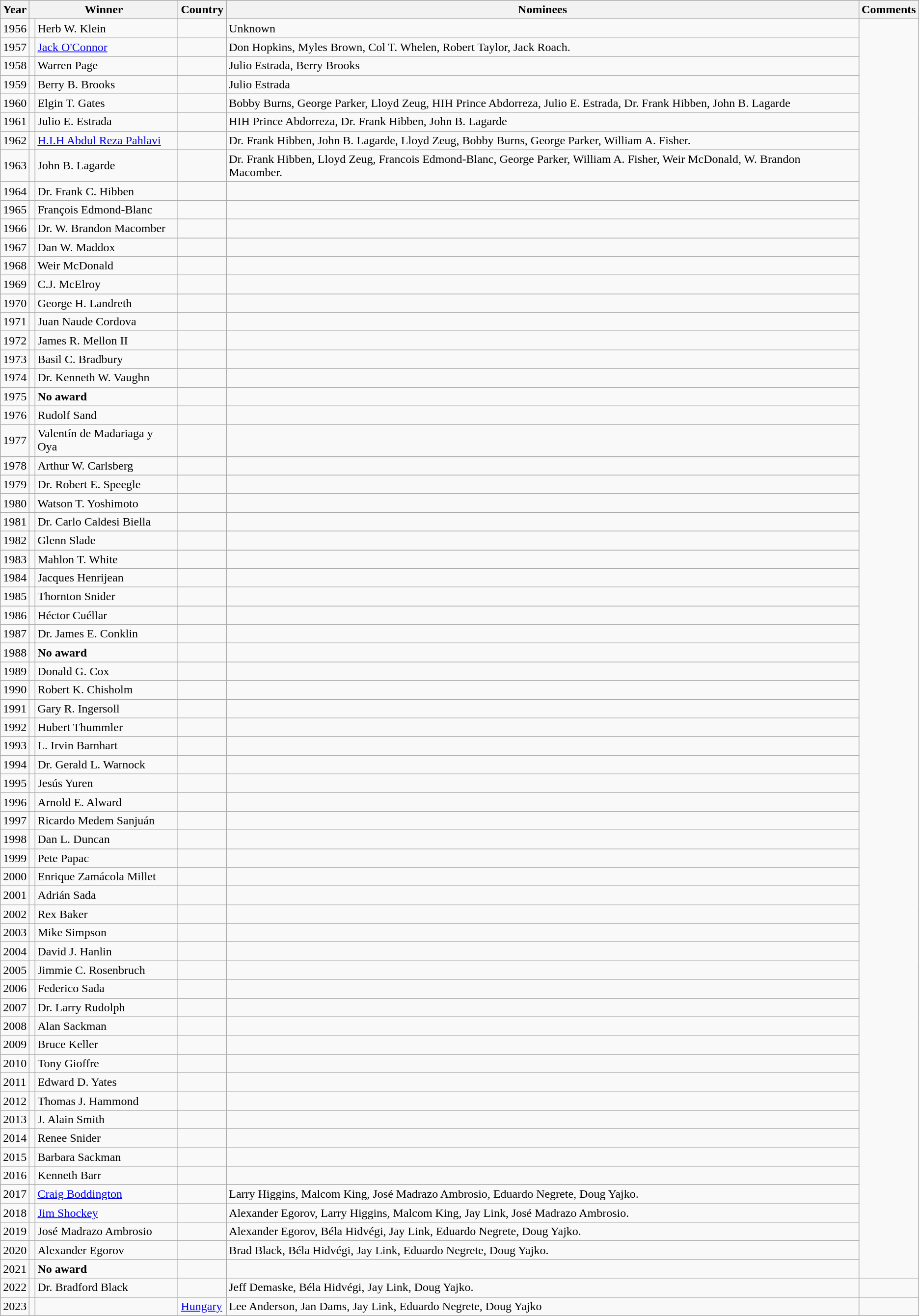<table class="wikitable sortable">
<tr>
<th>Year</th>
<th colspan="2">Winner</th>
<th>Country</th>
<th>Nominees</th>
<th>Comments</th>
</tr>
<tr>
<td>1956</td>
<td></td>
<td>Herb W. Klein</td>
<td></td>
<td>Unknown</td>
</tr>
<tr>
<td>1957</td>
<td></td>
<td><a href='#'>Jack O'Connor</a></td>
<td></td>
<td>Don Hopkins, Myles Brown, Col T. Whelen, Robert Taylor, Jack Roach.</td>
</tr>
<tr>
<td>1958</td>
<td></td>
<td>Warren Page</td>
<td></td>
<td>Julio Estrada, Berry Brooks</td>
</tr>
<tr>
<td>1959</td>
<td></td>
<td>Berry B. Brooks</td>
<td></td>
<td>Julio Estrada</td>
</tr>
<tr>
<td>1960</td>
<td></td>
<td>Elgin T. Gates</td>
<td></td>
<td>Bobby Burns, George Parker, Lloyd Zeug, HIH Prince Abdorreza, Julio E. Estrada, Dr. Frank Hibben, John B. Lagarde</td>
</tr>
<tr>
<td>1961</td>
<td></td>
<td>Julio E. Estrada</td>
<td></td>
<td>HIH Prince Abdorreza, Dr. Frank Hibben, John B. Lagarde</td>
</tr>
<tr>
<td>1962</td>
<td></td>
<td><a href='#'>H.I.H Abdul Reza Pahlavi</a></td>
<td></td>
<td>Dr. Frank Hibben, John B. Lagarde, Lloyd Zeug, Bobby Burns, George Parker, William A. Fisher.</td>
</tr>
<tr>
<td>1963</td>
<td></td>
<td>John B. Lagarde</td>
<td></td>
<td>Dr. Frank Hibben, Lloyd Zeug, Francois Edmond-Blanc, George Parker, William A. Fisher, Weir McDonald, W. Brandon Macomber.</td>
</tr>
<tr>
<td>1964</td>
<td></td>
<td>Dr. Frank C. Hibben</td>
<td></td>
<td></td>
</tr>
<tr>
<td>1965</td>
<td></td>
<td>François Edmond-Blanc</td>
<td></td>
<td></td>
</tr>
<tr>
<td>1966</td>
<td></td>
<td>Dr. W. Brandon Macomber</td>
<td></td>
<td></td>
</tr>
<tr>
<td>1967</td>
<td></td>
<td>Dan W. Maddox</td>
<td></td>
<td></td>
</tr>
<tr>
<td>1968</td>
<td></td>
<td>Weir McDonald</td>
<td></td>
<td></td>
</tr>
<tr>
<td>1969</td>
<td></td>
<td>C.J. McElroy</td>
<td></td>
<td></td>
</tr>
<tr>
<td>1970</td>
<td></td>
<td>George H. Landreth</td>
<td></td>
<td></td>
</tr>
<tr>
<td>1971</td>
<td></td>
<td>Juan Naude Cordova</td>
<td></td>
<td></td>
</tr>
<tr>
<td>1972</td>
<td></td>
<td>James R. Mellon II</td>
<td></td>
<td></td>
</tr>
<tr>
<td>1973</td>
<td></td>
<td>Basil C. Bradbury</td>
<td></td>
<td></td>
</tr>
<tr>
<td>1974</td>
<td></td>
<td>Dr. Kenneth W. Vaughn</td>
<td></td>
<td></td>
</tr>
<tr>
<td>1975</td>
<td></td>
<td><strong>No award</strong></td>
<td></td>
<td></td>
</tr>
<tr>
<td>1976</td>
<td></td>
<td>Rudolf Sand</td>
<td></td>
<td></td>
</tr>
<tr>
<td>1977</td>
<td></td>
<td>Valentín de Madariaga y Oya</td>
<td></td>
<td></td>
</tr>
<tr>
<td>1978</td>
<td></td>
<td>Arthur W. Carlsberg</td>
<td></td>
<td></td>
</tr>
<tr>
<td>1979</td>
<td></td>
<td>Dr. Robert E. Speegle</td>
<td></td>
<td></td>
</tr>
<tr>
<td>1980</td>
<td></td>
<td>Watson T. Yoshimoto</td>
<td></td>
<td></td>
</tr>
<tr>
<td>1981</td>
<td></td>
<td>Dr. Carlo Caldesi Biella</td>
<td></td>
<td></td>
</tr>
<tr>
<td>1982</td>
<td></td>
<td>Glenn Slade</td>
<td></td>
<td></td>
</tr>
<tr>
<td>1983</td>
<td></td>
<td>Mahlon T. White</td>
<td></td>
<td></td>
</tr>
<tr>
<td>1984</td>
<td></td>
<td>Jacques Henrijean</td>
<td></td>
<td></td>
</tr>
<tr>
<td>1985</td>
<td></td>
<td>Thornton Snider</td>
<td></td>
<td></td>
</tr>
<tr>
<td>1986</td>
<td></td>
<td>Héctor Cuéllar</td>
<td></td>
<td></td>
</tr>
<tr>
<td>1987</td>
<td></td>
<td>Dr. James E. Conklin</td>
<td></td>
<td></td>
</tr>
<tr>
<td>1988</td>
<td></td>
<td><strong>No award</strong></td>
<td></td>
<td></td>
</tr>
<tr>
<td>1989</td>
<td></td>
<td>Donald G. Cox</td>
<td></td>
<td></td>
</tr>
<tr>
<td>1990</td>
<td></td>
<td>Robert K. Chisholm</td>
<td></td>
<td></td>
</tr>
<tr>
<td>1991</td>
<td></td>
<td>Gary R. Ingersoll</td>
<td></td>
<td></td>
</tr>
<tr>
<td>1992</td>
<td></td>
<td>Hubert Thummler</td>
<td></td>
<td></td>
</tr>
<tr>
<td>1993</td>
<td></td>
<td>L. Irvin Barnhart</td>
<td></td>
<td></td>
</tr>
<tr>
<td>1994</td>
<td></td>
<td>Dr. Gerald L. Warnock</td>
<td></td>
<td></td>
</tr>
<tr>
<td>1995</td>
<td></td>
<td>Jesús Yuren</td>
<td></td>
<td></td>
</tr>
<tr>
<td>1996</td>
<td></td>
<td>Arnold E. Alward</td>
<td></td>
<td></td>
</tr>
<tr>
<td>1997</td>
<td></td>
<td>Ricardo Medem Sanjuán</td>
<td></td>
<td></td>
</tr>
<tr>
<td>1998</td>
<td></td>
<td>Dan L. Duncan</td>
<td></td>
<td></td>
</tr>
<tr>
<td>1999</td>
<td></td>
<td>Pete Papac</td>
<td></td>
<td></td>
</tr>
<tr>
<td>2000</td>
<td></td>
<td>Enrique Zamácola Millet</td>
<td></td>
<td></td>
</tr>
<tr>
<td>2001</td>
<td></td>
<td>Adrián Sada</td>
<td></td>
<td></td>
</tr>
<tr>
<td>2002</td>
<td></td>
<td>Rex Baker</td>
<td></td>
<td></td>
</tr>
<tr>
<td>2003</td>
<td></td>
<td>Mike Simpson</td>
<td></td>
<td></td>
</tr>
<tr>
<td>2004</td>
<td></td>
<td>David J. Hanlin</td>
<td></td>
<td></td>
</tr>
<tr>
<td>2005</td>
<td></td>
<td>Jimmie C. Rosenbruch</td>
<td></td>
<td></td>
</tr>
<tr>
<td>2006</td>
<td></td>
<td>Federico Sada</td>
<td></td>
<td></td>
</tr>
<tr>
<td>2007</td>
<td></td>
<td>Dr. Larry Rudolph</td>
<td></td>
<td></td>
</tr>
<tr>
<td>2008</td>
<td></td>
<td>Alan Sackman</td>
<td></td>
<td></td>
</tr>
<tr>
<td>2009</td>
<td></td>
<td>Bruce Keller</td>
<td></td>
<td></td>
</tr>
<tr>
<td>2010</td>
<td></td>
<td>Tony Gioffre</td>
<td></td>
<td></td>
</tr>
<tr>
<td>2011</td>
<td></td>
<td>Edward D. Yates</td>
<td></td>
<td></td>
</tr>
<tr>
<td>2012</td>
<td></td>
<td>Thomas J. Hammond</td>
<td></td>
<td></td>
</tr>
<tr>
<td>2013</td>
<td></td>
<td>J. Alain Smith</td>
<td></td>
<td></td>
</tr>
<tr>
<td>2014</td>
<td></td>
<td>Renee Snider</td>
<td></td>
<td></td>
</tr>
<tr>
<td>2015</td>
<td></td>
<td>Barbara Sackman</td>
<td></td>
<td></td>
</tr>
<tr>
<td>2016</td>
<td></td>
<td>Kenneth Barr</td>
<td></td>
<td></td>
</tr>
<tr>
<td>2017</td>
<td></td>
<td><a href='#'>Craig Boddington</a></td>
<td></td>
<td>Larry Higgins, Malcom King, José Madrazo Ambrosio, Eduardo Negrete, Doug Yajko.</td>
</tr>
<tr>
<td>2018</td>
<td></td>
<td><a href='#'>Jim Shockey</a></td>
<td></td>
<td>Alexander Egorov, Larry Higgins, Malcom King, Jay Link, José Madrazo Ambrosio.</td>
</tr>
<tr>
<td>2019</td>
<td></td>
<td>José Madrazo Ambrosio</td>
<td></td>
<td>Alexander Egorov, Béla Hidvégi, Jay Link, Eduardo Negrete, Doug Yajko.</td>
</tr>
<tr>
<td>2020</td>
<td></td>
<td>Alexander Egorov</td>
<td></td>
<td>Brad Black, Béla Hidvégi, Jay Link, Eduardo Negrete, Doug Yajko.</td>
</tr>
<tr>
<td>2021</td>
<td></td>
<td><strong>No award</strong></td>
<td></td>
<td></td>
</tr>
<tr>
<td>2022</td>
<td></td>
<td>Dr. Bradford Black</td>
<td></td>
<td>Jeff Demaske, Béla Hidvégi, Jay Link, Doug Yajko.</td>
<td></td>
</tr>
<tr>
<td>2023</td>
<td></td>
<td></td>
<td><a href='#'>Hungary</a></td>
<td>Lee Anderson, Jan Dams, Jay Link, Eduardo Negrete, Doug Yajko</td>
<td></td>
</tr>
</table>
